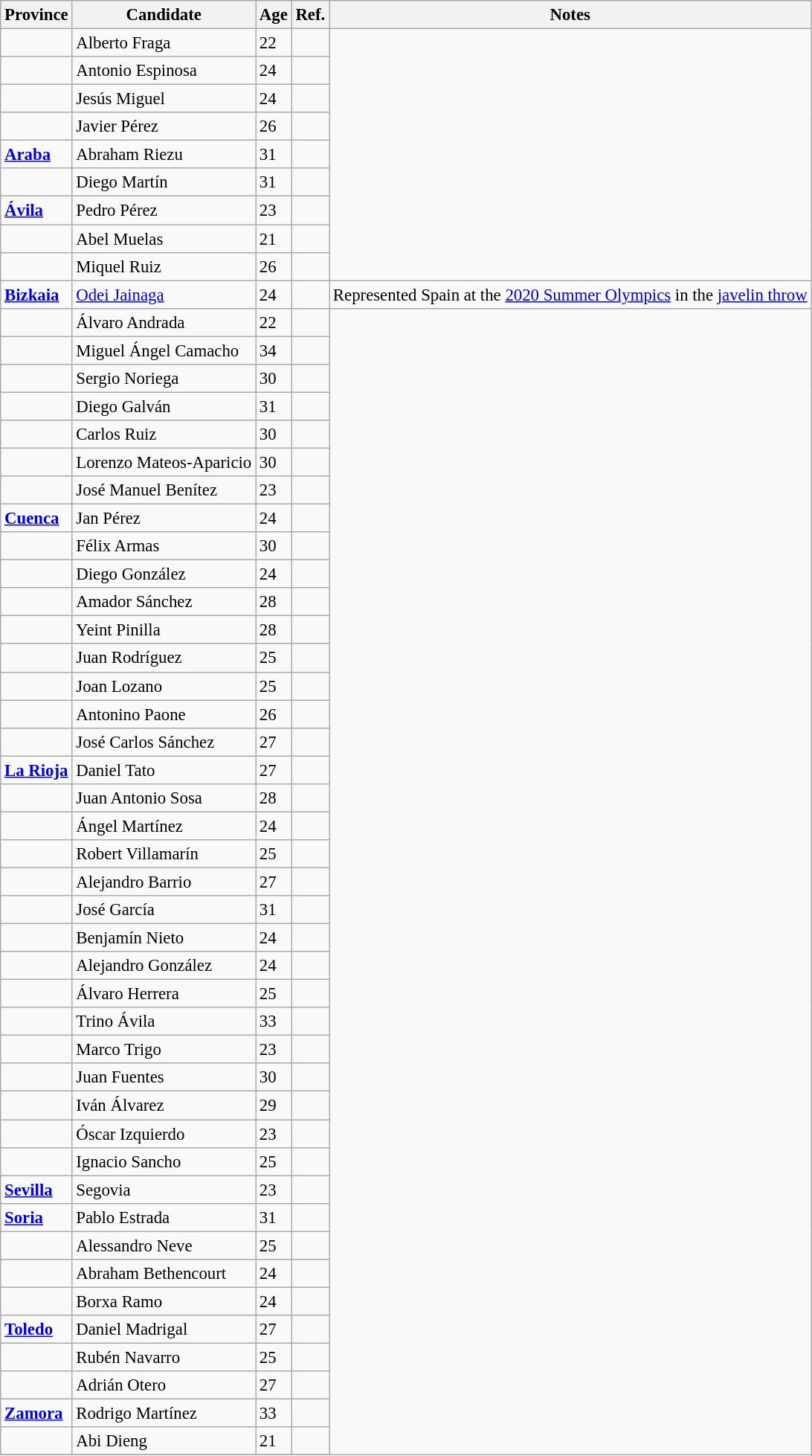<table class="wikitable sortable" style="font-size: 95%;">
<tr>
<th>Province</th>
<th>Candidate</th>
<th>Age</th>
<th>Ref.</th>
<th>Notes</th>
</tr>
<tr>
<td><strong></strong></td>
<td>Alberto Fraga</td>
<td>22</td>
<td></td>
</tr>
<tr>
<td><strong></strong></td>
<td>Antonio Espinosa</td>
<td>24</td>
<td></td>
</tr>
<tr>
<td><strong></strong></td>
<td>Jesús Miguel</td>
<td>24</td>
<td></td>
</tr>
<tr>
<td><strong></strong></td>
<td>Javier Pérez</td>
<td>26</td>
<td></td>
</tr>
<tr>
<td> <strong><a href='#'>Araba</a></strong></td>
<td>Abraham Riezu</td>
<td>31</td>
<td></td>
</tr>
<tr>
<td><strong></strong></td>
<td>Diego Martín</td>
<td>31</td>
<td></td>
</tr>
<tr>
<td> <strong><a href='#'>Ávila</a></strong></td>
<td>Pedro Pérez</td>
<td>23</td>
<td></td>
</tr>
<tr>
<td><strong></strong></td>
<td>Abel Muelas</td>
<td>21</td>
<td></td>
</tr>
<tr>
<td><strong></strong></td>
<td>Miquel Ruiz</td>
<td>26</td>
<td></td>
</tr>
<tr>
<td> <strong><a href='#'>Bizkaia</a></strong></td>
<td><a href='#'>Odei Jainaga</a></td>
<td>24</td>
<td></td>
<td>Represented Spain at the <a href='#'>2020 Summer Olympics</a> in the <a href='#'>javelin throw</a></td>
</tr>
<tr>
<td><strong></strong></td>
<td>Álvaro Andrada</td>
<td>22</td>
<td></td>
</tr>
<tr>
<td><strong></strong></td>
<td>Miguel Ángel Camacho</td>
<td>34</td>
<td></td>
</tr>
<tr>
<td><strong></strong></td>
<td>Sergio Noriega</td>
<td>30</td>
<td></td>
</tr>
<tr>
<td><strong></strong></td>
<td>Diego Galván</td>
<td>31</td>
<td></td>
</tr>
<tr>
<td><strong></strong></td>
<td>Carlos Ruiz</td>
<td>30</td>
<td></td>
</tr>
<tr>
<td><strong></strong></td>
<td>Lorenzo Mateos-Aparicio</td>
<td>30</td>
<td></td>
</tr>
<tr>
<td><strong></strong></td>
<td>José Manuel Benítez</td>
<td>23</td>
<td></td>
</tr>
<tr>
<td> <strong><a href='#'>Cuenca</a></strong></td>
<td>Jan Pérez</td>
<td>24</td>
<td></td>
</tr>
<tr>
<td><strong></strong></td>
<td>Félix Armas</td>
<td>30</td>
<td></td>
</tr>
<tr>
<td><strong></strong></td>
<td>Diego González</td>
<td>24</td>
<td></td>
</tr>
<tr>
<td><strong></strong></td>
<td>Amador Sánchez</td>
<td>28</td>
<td></td>
</tr>
<tr>
<td><strong></strong></td>
<td>Yeint Pinilla</td>
<td>28</td>
<td></td>
</tr>
<tr>
<td><strong></strong></td>
<td>Juan Rodríguez</td>
<td>25</td>
<td></td>
</tr>
<tr>
<td><strong></strong></td>
<td>Joan Lozano</td>
<td>25</td>
<td></td>
</tr>
<tr>
<td><strong></strong></td>
<td>Antonino Paone</td>
<td>26</td>
<td></td>
</tr>
<tr>
<td><strong></strong></td>
<td>José Carlos Sánchez</td>
<td>27</td>
<td></td>
</tr>
<tr>
<td> <strong><a href='#'>La Rioja</a></strong></td>
<td>Daniel Tato</td>
<td>27</td>
<td></td>
</tr>
<tr>
<td><strong></strong></td>
<td>Juan Antonio Sosa</td>
<td>28</td>
<td></td>
</tr>
<tr>
<td><strong></strong></td>
<td>Ángel Martínez</td>
<td>24</td>
<td></td>
</tr>
<tr>
<td><strong></strong></td>
<td>Robert Villamarín</td>
<td>25</td>
<td></td>
</tr>
<tr>
<td><strong></strong></td>
<td>Alejandro Barrio</td>
<td>27</td>
<td></td>
</tr>
<tr>
<td><strong></strong></td>
<td>José García</td>
<td>31</td>
<td></td>
</tr>
<tr>
<td><strong></strong></td>
<td>Benjamín Nieto</td>
<td>24</td>
<td></td>
</tr>
<tr>
<td><strong></strong></td>
<td>Alejandro González</td>
<td>24</td>
<td></td>
</tr>
<tr>
<td><strong></strong></td>
<td>Álvaro Herrera</td>
<td>25</td>
<td></td>
</tr>
<tr>
<td><strong></strong></td>
<td>Trino Ávila</td>
<td>33</td>
<td></td>
</tr>
<tr>
<td><strong></strong></td>
<td>Marco Trigo</td>
<td>23</td>
<td></td>
</tr>
<tr>
<td><strong></strong></td>
<td>Juan Fuentes</td>
<td>30</td>
<td></td>
</tr>
<tr>
<td><strong></strong></td>
<td>Iván Álvarez</td>
<td>29</td>
<td></td>
</tr>
<tr>
<td><strong></strong></td>
<td>Óscar Izquierdo</td>
<td>23</td>
<td></td>
</tr>
<tr>
<td><strong></strong></td>
<td>Ignacio Sancho</td>
<td>25</td>
<td></td>
</tr>
<tr>
<td> <strong><a href='#'>Sevilla</a></strong></td>
<td>Segovia</td>
<td>23</td>
<td></td>
</tr>
<tr>
<td> <strong><a href='#'>Soria</a></strong></td>
<td>Pablo Estrada</td>
<td>31</td>
<td></td>
</tr>
<tr>
<td><strong></strong></td>
<td>Alessandro Neve</td>
<td>25</td>
<td></td>
</tr>
<tr>
<td><strong></strong></td>
<td>Abraham Bethencourt</td>
<td>24</td>
<td></td>
</tr>
<tr>
<td><strong></strong></td>
<td>Borxa Ramo</td>
<td>24</td>
<td></td>
</tr>
<tr>
<td> <strong><a href='#'>Toledo</a></strong></td>
<td>Daniel Madrigal</td>
<td>27</td>
<td></td>
</tr>
<tr>
<td><strong></strong></td>
<td>Rubén Navarro</td>
<td>25</td>
<td></td>
</tr>
<tr>
<td><strong></strong></td>
<td>Adrián Otero</td>
<td>27</td>
<td></td>
</tr>
<tr>
<td> <strong><a href='#'>Zamora</a></strong></td>
<td>Rodrigo Martínez</td>
<td>33</td>
<td></td>
</tr>
<tr>
<td><strong></strong></td>
<td>Abi Dieng</td>
<td>21</td>
<td></td>
</tr>
<tr>
</tr>
</table>
